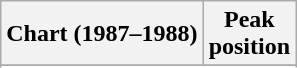<table class="wikitable sortable plainrowheaders" style="text-align:center">
<tr>
<th scope="col">Chart (1987–1988)</th>
<th scope="col">Peak<br>position</th>
</tr>
<tr>
</tr>
<tr>
</tr>
<tr>
</tr>
</table>
